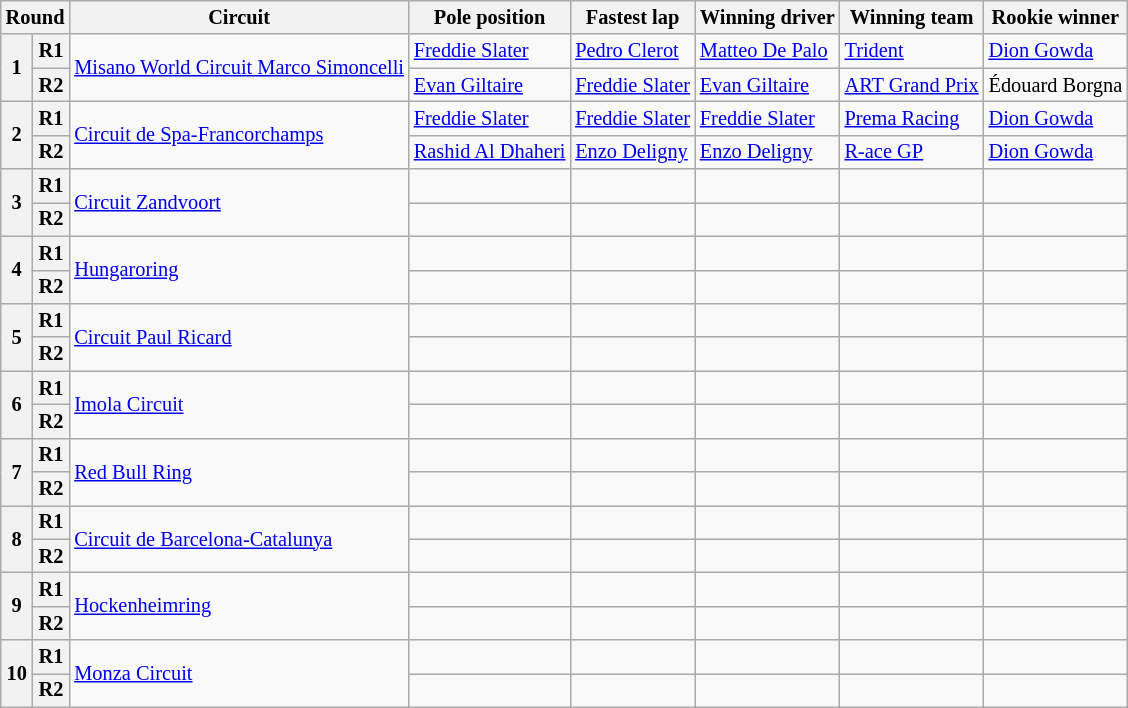<table class="wikitable" style="font-size:85%">
<tr>
<th colspan="2">Round</th>
<th>Circuit</th>
<th>Pole position</th>
<th>Fastest lap</th>
<th>Winning driver</th>
<th>Winning team</th>
<th>Rookie winner</th>
</tr>
<tr>
<th rowspan="2">1</th>
<th>R1</th>
<td rowspan="2" nowrap=""> <a href='#'>Misano World Circuit Marco Simoncelli</a></td>
<td nowrap> <a href='#'>Freddie Slater</a></td>
<td> <a href='#'>Pedro Clerot</a></td>
<td nowrap> <a href='#'>Matteo De Palo</a></td>
<td> <a href='#'>Trident</a></td>
<td> <a href='#'>Dion Gowda</a></td>
</tr>
<tr>
<th>R2</th>
<td nowrap> <a href='#'>Evan Giltaire</a></td>
<td nowrap> <a href='#'>Freddie Slater</a></td>
<td nowrap> <a href='#'>Evan Giltaire</a></td>
<td nowrap> <a href='#'>ART Grand Prix</a></td>
<td nowrap> Édouard Borgna</td>
</tr>
<tr>
<th rowspan="2">2</th>
<th>R1</th>
<td rowspan="2"> <a href='#'>Circuit de Spa-Francorchamps</a></td>
<td> <a href='#'>Freddie Slater</a></td>
<td> <a href='#'>Freddie Slater</a></td>
<td> <a href='#'>Freddie Slater</a></td>
<td> <a href='#'>Prema Racing</a></td>
<td> <a href='#'>Dion Gowda</a></td>
</tr>
<tr>
<th>R2</th>
<td nowrap> <a href='#'>Rashid Al Dhaheri</a></td>
<td nowrap> <a href='#'>Enzo Deligny</a></td>
<td nowrap> <a href='#'>Enzo Deligny</a></td>
<td> <a href='#'>R-ace GP</a></td>
<td> <a href='#'>Dion Gowda</a></td>
</tr>
<tr>
<th rowspan="2">3</th>
<th>R1</th>
<td rowspan="2"> <a href='#'>Circuit Zandvoort</a></td>
<td></td>
<td></td>
<td></td>
<td></td>
<td></td>
</tr>
<tr>
<th>R2</th>
<td></td>
<td></td>
<td></td>
<td></td>
<td></td>
</tr>
<tr>
<th rowspan="2">4</th>
<th>R1</th>
<td rowspan="2"> <a href='#'>Hungaroring</a></td>
<td></td>
<td></td>
<td></td>
<td></td>
<td></td>
</tr>
<tr>
<th>R2</th>
<td></td>
<td></td>
<td></td>
<td></td>
<td></td>
</tr>
<tr>
<th rowspan="2">5</th>
<th>R1</th>
<td rowspan="2"> <a href='#'>Circuit Paul Ricard</a></td>
<td></td>
<td></td>
<td></td>
<td></td>
<td></td>
</tr>
<tr>
<th>R2</th>
<td></td>
<td></td>
<td></td>
<td></td>
<td></td>
</tr>
<tr>
<th rowspan="2">6</th>
<th>R1</th>
<td rowspan="2"> <a href='#'>Imola Circuit</a></td>
<td></td>
<td></td>
<td></td>
<td></td>
<td></td>
</tr>
<tr>
<th>R2</th>
<td></td>
<td></td>
<td></td>
<td></td>
<td></td>
</tr>
<tr>
<th rowspan="2">7</th>
<th>R1</th>
<td rowspan="2"> <a href='#'>Red Bull Ring</a></td>
<td></td>
<td></td>
<td></td>
<td></td>
<td></td>
</tr>
<tr>
<th>R2</th>
<td></td>
<td></td>
<td></td>
<td></td>
<td></td>
</tr>
<tr>
<th rowspan="2">8</th>
<th>R1</th>
<td rowspan="2"> <a href='#'>Circuit de Barcelona-Catalunya</a></td>
<td></td>
<td></td>
<td></td>
<td></td>
<td></td>
</tr>
<tr>
<th>R2</th>
<td></td>
<td></td>
<td></td>
<td></td>
<td></td>
</tr>
<tr>
<th rowspan="2">9</th>
<th>R1</th>
<td rowspan="2"> <a href='#'>Hockenheimring</a></td>
<td></td>
<td></td>
<td></td>
<td></td>
<td></td>
</tr>
<tr>
<th>R2</th>
<td></td>
<td></td>
<td></td>
<td></td>
<td></td>
</tr>
<tr>
<th rowspan="2">10</th>
<th>R1</th>
<td rowspan="2"> <a href='#'>Monza Circuit</a></td>
<td></td>
<td></td>
<td></td>
<td></td>
<td></td>
</tr>
<tr>
<th>R2</th>
<td></td>
<td></td>
<td></td>
<td></td>
<td></td>
</tr>
</table>
